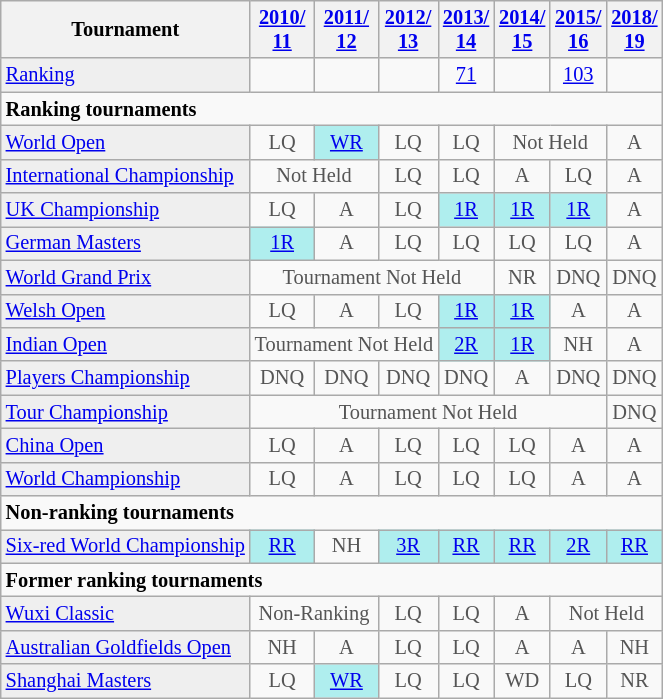<table class="wikitable" style="font-size:85%;">
<tr>
<th>Tournament</th>
<th><a href='#'>2010/<br>11</a></th>
<th><a href='#'>2011/<br>12</a></th>
<th><a href='#'>2012/<br>13</a></th>
<th><a href='#'>2013/<br>14</a></th>
<th><a href='#'>2014/<br>15</a></th>
<th><a href='#'>2015/<br>16</a></th>
<th><a href='#'>2018/<br>19</a></th>
</tr>
<tr>
<td style="background:#EFEFEF;"><a href='#'>Ranking</a></td>
<td align="center"></td>
<td align="center"></td>
<td align="center"></td>
<td align="center"><a href='#'>71</a></td>
<td align="center"></td>
<td align="center"><a href='#'>103</a></td>
<td align="center"></td>
</tr>
<tr>
<td colspan="10"><strong>Ranking tournaments</strong></td>
</tr>
<tr>
<td style="background:#EFEFEF;"><a href='#'>World Open</a></td>
<td align="center" style="color:#555555;">LQ</td>
<td align="center" style="background:#afeeee;"><a href='#'>WR</a></td>
<td align="center" style="color:#555555;">LQ</td>
<td align="center" style="color:#555555;">LQ</td>
<td align="center" colspan="2" style="color:#555555;">Not Held</td>
<td align="center" style="color:#555555;">A</td>
</tr>
<tr>
<td style="background:#EFEFEF;"><a href='#'>International Championship</a></td>
<td align="center" colspan="2" style="color:#555555;">Not Held</td>
<td align="center" style="color:#555555;">LQ</td>
<td align="center" style="color:#555555;">LQ</td>
<td align="center" style="color:#555555;">A</td>
<td align="center" style="color:#555555;">LQ</td>
<td align="center" style="color:#555555;">A</td>
</tr>
<tr>
<td style="background:#EFEFEF;"><a href='#'>UK Championship</a></td>
<td align="center" style="color:#555555;">LQ</td>
<td align="center" style="color:#555555;">A</td>
<td align="center" style="color:#555555;">LQ</td>
<td align="center" style="background:#afeeee;"><a href='#'>1R</a></td>
<td align="center" style="background:#afeeee;"><a href='#'>1R</a></td>
<td align="center" style="background:#afeeee;"><a href='#'>1R</a></td>
<td align="center" style="color:#555555;">A</td>
</tr>
<tr>
<td style="background:#EFEFEF;"><a href='#'>German Masters</a></td>
<td align="center" style="background:#afeeee;"><a href='#'>1R</a></td>
<td align="center" style="color:#555555;">A</td>
<td align="center" style="color:#555555;">LQ</td>
<td align="center" style="color:#555555;">LQ</td>
<td align="center" style="color:#555555;">LQ</td>
<td align="center" style="color:#555555;">LQ</td>
<td align="center" style="color:#555555;">A</td>
</tr>
<tr>
<td style="background:#EFEFEF;"><a href='#'>World Grand Prix</a></td>
<td align="center" colspan="4" style="color:#555555;">Tournament Not Held</td>
<td align="center" style="color:#555555;">NR</td>
<td align="center" style="color:#555555;">DNQ</td>
<td align="center" style="color:#555555;">DNQ</td>
</tr>
<tr>
<td style="background:#EFEFEF;"><a href='#'>Welsh Open</a></td>
<td align="center" style="color:#555555;">LQ</td>
<td align="center" style="color:#555555;">A</td>
<td align="center" style="color:#555555;">LQ</td>
<td align="center" style="background:#afeeee;"><a href='#'>1R</a></td>
<td align="center" style="background:#afeeee;"><a href='#'>1R</a></td>
<td align="center" style="color:#555555;">A</td>
<td align="center" style="color:#555555;">A</td>
</tr>
<tr>
<td style="background:#EFEFEF;"><a href='#'>Indian Open</a></td>
<td align="center" colspan="3" style="color:#555555;">Tournament Not Held</td>
<td align="center" style="background:#afeeee;"><a href='#'>2R</a></td>
<td align="center" style="background:#afeeee;"><a href='#'>1R</a></td>
<td align="center" style="color:#555555;">NH</td>
<td align="center" style="color:#555555;">A</td>
</tr>
<tr>
<td style="background:#EFEFEF;"><a href='#'>Players Championship</a></td>
<td align="center" style="color:#555555;">DNQ</td>
<td align="center" style="color:#555555;">DNQ</td>
<td align="center" style="color:#555555;">DNQ</td>
<td align="center" style="color:#555555;">DNQ</td>
<td align="center" style="color:#555555;">A</td>
<td align="center" style="color:#555555;">DNQ</td>
<td align="center" style="color:#555555;">DNQ</td>
</tr>
<tr>
<td style="background:#EFEFEF;"><a href='#'>Tour Championship</a></td>
<td align="center" colspan="6" style="color:#555555;">Tournament Not Held</td>
<td align="center" style="color:#555555;">DNQ</td>
</tr>
<tr>
<td style="background:#EFEFEF;"><a href='#'>China Open</a></td>
<td align="center" style="color:#555555;">LQ</td>
<td align="center" style="color:#555555;">A</td>
<td align="center" style="color:#555555;">LQ</td>
<td align="center" style="color:#555555;">LQ</td>
<td align="center" style="color:#555555;">LQ</td>
<td align="center" style="color:#555555;">A</td>
<td align="center" style="color:#555555;">A</td>
</tr>
<tr>
<td style="background:#EFEFEF;"><a href='#'>World Championship</a></td>
<td align="center" style="color:#555555;">LQ</td>
<td align="center" style="color:#555555;">A</td>
<td align="center" style="color:#555555;">LQ</td>
<td align="center" style="color:#555555;">LQ</td>
<td align="center" style="color:#555555;">LQ</td>
<td align="center" style="color:#555555;">A</td>
<td align="center" style="color:#555555;">A</td>
</tr>
<tr>
<td colspan="9"><strong>Non-ranking tournaments</strong></td>
</tr>
<tr>
<td style="background:#EFEFEF;"><a href='#'>Six-red World Championship</a></td>
<td align="center" style="background:#afeeee;"><a href='#'>RR</a></td>
<td align="center" style="color:#555555;">NH</td>
<td align="center" style="background:#afeeee;"><a href='#'>3R</a></td>
<td align="center" style="background:#afeeee;"><a href='#'>RR</a></td>
<td align="center" style="background:#afeeee;"><a href='#'>RR</a></td>
<td align="center" style="background:#afeeee;"><a href='#'>2R</a></td>
<td align="center" style="background:#afeeee;"><a href='#'>RR</a></td>
</tr>
<tr>
<td colspan="9"><strong>Former ranking tournaments</strong></td>
</tr>
<tr>
<td style="background:#EFEFEF;"><a href='#'>Wuxi Classic</a></td>
<td align="center" colspan="2" style="color:#555555;">Non-Ranking</td>
<td align="center" style="color:#555555;">LQ</td>
<td align="center" style="color:#555555;">LQ</td>
<td align="center" style="color:#555555;">A</td>
<td align="center" colspan="2" style="color:#555555;">Not Held</td>
</tr>
<tr>
<td style="background:#EFEFEF;"><a href='#'>Australian Goldfields Open</a></td>
<td align="center" style="color:#555555;">NH</td>
<td align="center" style="color:#555555;">A</td>
<td align="center" style="color:#555555;">LQ</td>
<td align="center" style="color:#555555;">LQ</td>
<td align="center" style="color:#555555;">A</td>
<td align="center" style="color:#555555;">A</td>
<td align="center" style="color:#555555;">NH</td>
</tr>
<tr>
<td style="background:#EFEFEF;"><a href='#'>Shanghai Masters</a></td>
<td align="center" style="color:#555555;">LQ</td>
<td align="center" style="background:#afeeee;"><a href='#'>WR</a></td>
<td align="center" style="color:#555555;">LQ</td>
<td align="center" style="color:#555555;">LQ</td>
<td align="center" style="color:#555555;">WD</td>
<td align="center" style="color:#555555;">LQ</td>
<td align="center" style="color:#555555;">NR</td>
</tr>
</table>
